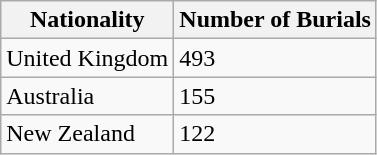<table class="wikitable">
<tr>
<th>Nationality</th>
<th>Number of Burials</th>
</tr>
<tr>
<td>United Kingdom</td>
<td>493</td>
</tr>
<tr>
<td>Australia</td>
<td>155</td>
</tr>
<tr>
<td>New Zealand</td>
<td>122</td>
</tr>
</table>
